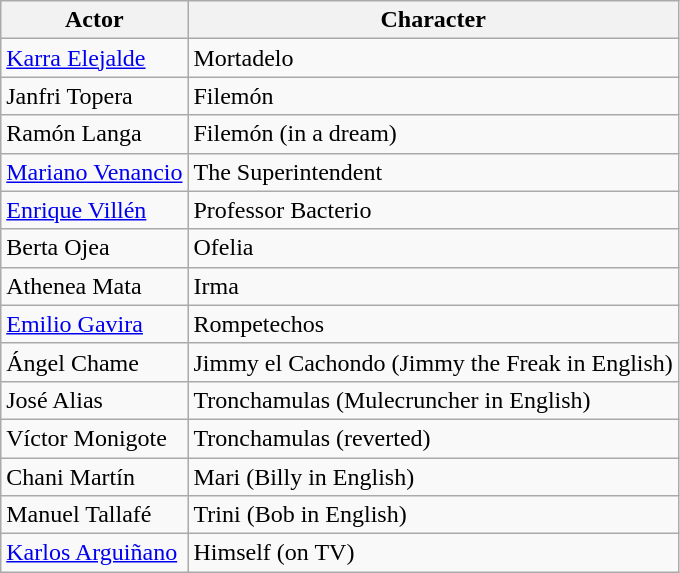<table class=wikitable>
<tr>
<th>Actor</th>
<th>Character</th>
</tr>
<tr>
<td><a href='#'>Karra Elejalde</a></td>
<td>Mortadelo</td>
</tr>
<tr>
<td>Janfri Topera</td>
<td>Filemón</td>
</tr>
<tr>
<td>Ramón Langa</td>
<td>Filemón (in a dream)</td>
</tr>
<tr>
<td><a href='#'>Mariano Venancio</a></td>
<td>The Superintendent</td>
</tr>
<tr>
<td><a href='#'>Enrique Villén</a></td>
<td>Professor Bacterio</td>
</tr>
<tr>
<td>Berta Ojea</td>
<td>Ofelia</td>
</tr>
<tr>
<td>Athenea Mata</td>
<td>Irma</td>
</tr>
<tr>
<td><a href='#'>Emilio Gavira</a></td>
<td>Rompetechos</td>
</tr>
<tr>
<td>Ángel Chame</td>
<td>Jimmy el Cachondo (Jimmy the Freak in English)</td>
</tr>
<tr>
<td>José Alias</td>
<td>Tronchamulas (Mulecruncher in English)</td>
</tr>
<tr>
<td>Víctor Monigote</td>
<td>Tronchamulas (reverted)</td>
</tr>
<tr>
<td>Chani Martín</td>
<td>Mari (Billy in English)</td>
</tr>
<tr>
<td>Manuel Tallafé</td>
<td>Trini (Bob in English)</td>
</tr>
<tr>
<td><a href='#'>Karlos Arguiñano</a></td>
<td>Himself (on TV)</td>
</tr>
</table>
